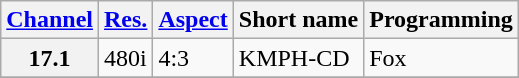<table class="wikitable">
<tr>
<th scope = "col"><a href='#'>Channel</a></th>
<th scope = "col"><a href='#'>Res.</a></th>
<th scope = "col"><a href='#'>Aspect</a></th>
<th scope = "col">Short name</th>
<th scope = "col">Programming</th>
</tr>
<tr>
<th scope = "row">17.1</th>
<td>480i</td>
<td>4:3</td>
<td>KMPH-CD</td>
<td>Fox</td>
</tr>
<tr>
</tr>
</table>
